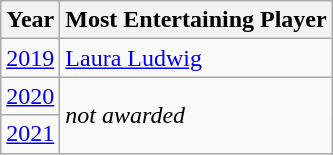<table class="wikitable sortable" style="display:inline-table;">
<tr>
<th>Year</th>
<th>Most Entertaining Player</th>
</tr>
<tr>
<td><a href='#'>2019</a></td>
<td> <a href='#'>Laura Ludwig</a></td>
</tr>
<tr>
<td><a href='#'>2020</a></td>
<td rowspan=2><em>not awarded</em></td>
</tr>
<tr>
<td><a href='#'>2021</a></td>
</tr>
</table>
